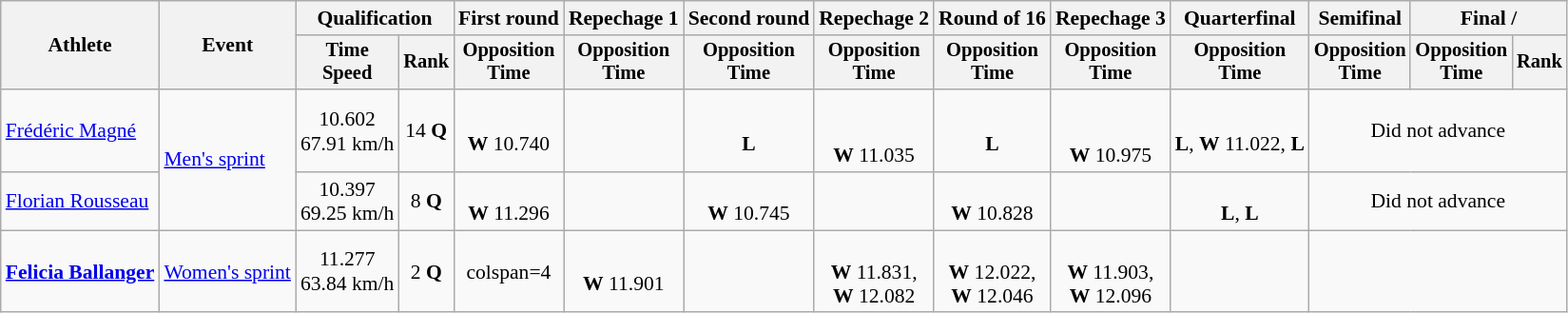<table class=wikitable style=font-size:90%;text-align:center>
<tr>
<th rowspan=2>Athlete</th>
<th rowspan=2>Event</th>
<th colspan=2>Qualification</th>
<th>First round</th>
<th>Repechage 1</th>
<th>Second round</th>
<th>Repechage 2</th>
<th>Round of 16</th>
<th>Repechage 3</th>
<th>Quarterfinal</th>
<th>Semifinal</th>
<th colspan=2>Final / </th>
</tr>
<tr style=font-size:95%>
<th>Time<br>Speed</th>
<th>Rank</th>
<th>Opposition<br>Time</th>
<th>Opposition<br>Time</th>
<th>Opposition<br>Time</th>
<th>Opposition<br>Time</th>
<th>Opposition<br>Time</th>
<th>Opposition<br>Time</th>
<th>Opposition<br>Time</th>
<th>Opposition<br>Time</th>
<th>Opposition<br>Time</th>
<th>Rank</th>
</tr>
<tr>
<td align=left><a href='#'>Frédéric Magné</a></td>
<td align=left rowspan=2><a href='#'>Men's sprint</a></td>
<td>10.602<br>67.91 km/h</td>
<td>14 <strong>Q</strong></td>
<td><br><strong>W</strong> 10.740</td>
<td></td>
<td><br><strong>L</strong></td>
<td><br><br><strong>W</strong> 11.035</td>
<td><br><strong>L</strong></td>
<td><br><br><strong>W</strong> 10.975</td>
<td><br> <strong>L</strong>, <strong>W</strong> 11.022, <strong>L</strong></td>
<td colspan=3>Did not advance</td>
</tr>
<tr>
<td align=left><a href='#'>Florian Rousseau</a></td>
<td>10.397<br>69.25 km/h</td>
<td>8 <strong>Q</strong></td>
<td><br><strong>W</strong> 11.296</td>
<td></td>
<td><br><strong>W</strong> 10.745</td>
<td></td>
<td><br><strong>W</strong> 10.828</td>
<td></td>
<td><br> <strong>L</strong>,  <strong>L</strong></td>
<td colspan=3>Did not advance</td>
</tr>
<tr>
<td align=left><strong><a href='#'>Felicia Ballanger</a></strong></td>
<td align=left><a href='#'>Women's sprint</a></td>
<td>11.277<br>63.84 km/h</td>
<td>2 <strong>Q</strong></td>
<td>colspan=4 </td>
<td><br><strong>W</strong> 11.901</td>
<td></td>
<td><br><strong>W</strong> 11.831,<br><strong>W</strong> 12.082</td>
<td><br><strong>W</strong> 12.022,<br><strong>W</strong> 12.046</td>
<td><br><strong>W</strong> 11.903,<br><strong>W</strong> 12.096</td>
<td></td>
</tr>
</table>
